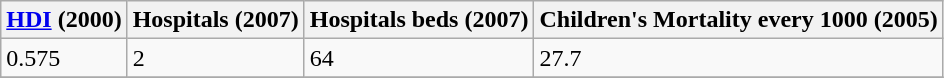<table class="wikitable" border="1">
<tr>
<th><a href='#'>HDI</a> (2000)</th>
<th>Hospitals (2007)</th>
<th>Hospitals beds (2007)</th>
<th>Children's Mortality every 1000 (2005)</th>
</tr>
<tr>
<td>0.575</td>
<td>2</td>
<td>64</td>
<td>27.7</td>
</tr>
<tr>
</tr>
</table>
